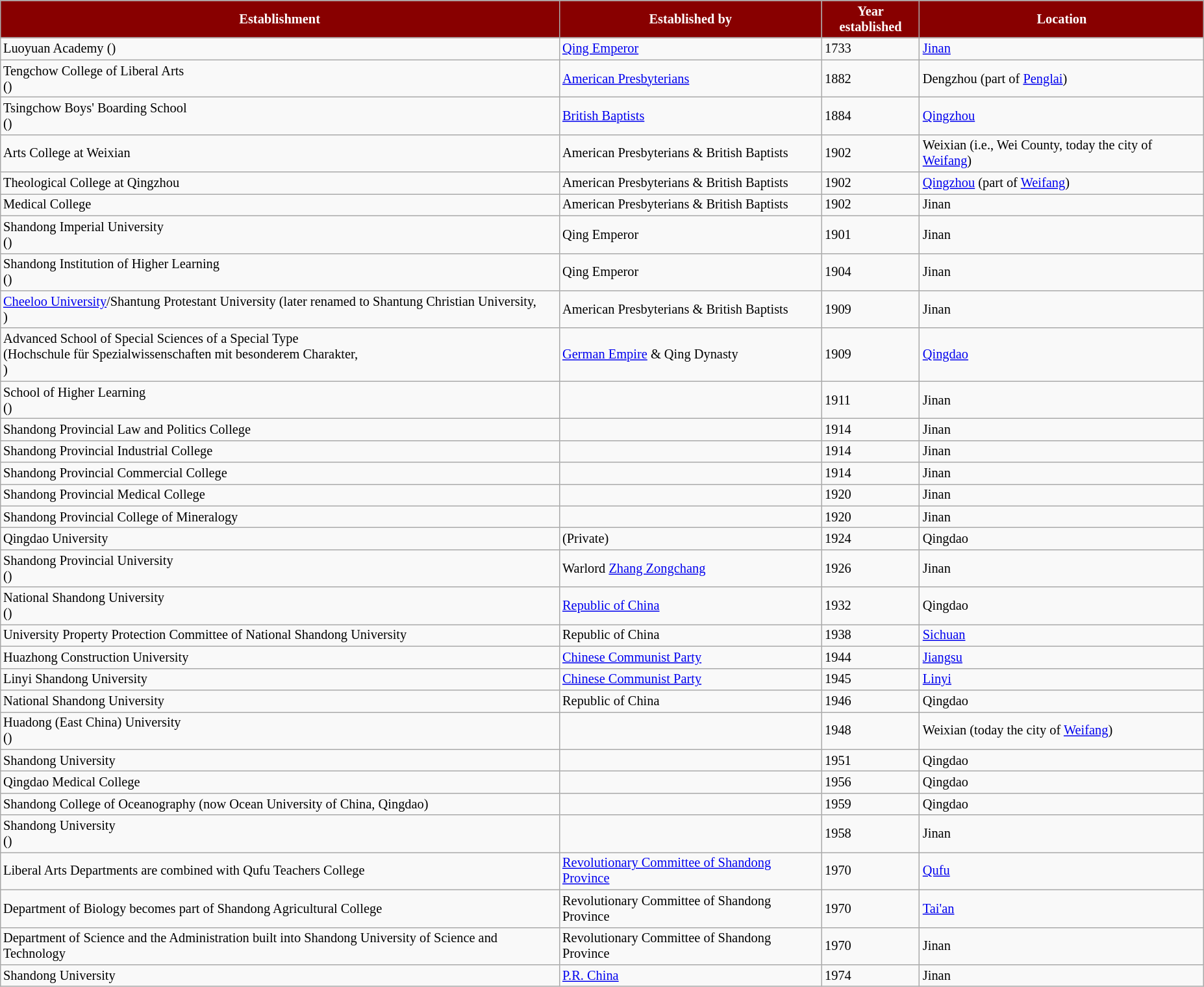<table class="wikitable" style="font-size:85%; text-align:left; margin-left:1em;">
<tr>
<th style="background:#880000;color:white;">Establishment</th>
<th style="background:#880000;color:white;">Established by</th>
<th style="background:#880000;color:white;">Year established</th>
<th style="background:#880000;color:white;">Location</th>
</tr>
<tr>
<td>Luoyuan Academy ()</td>
<td><a href='#'>Qing Emperor</a></td>
<td>1733</td>
<td><a href='#'>Jinan</a></td>
</tr>
<tr>
<td>Tengchow College of Liberal Arts<br>()</td>
<td><a href='#'>American Presbyterians</a></td>
<td>1882</td>
<td>Dengzhou (part of <a href='#'>Penglai</a>)</td>
</tr>
<tr>
<td>Tsingchow Boys' Boarding School<br>()</td>
<td><a href='#'>British Baptists</a></td>
<td>1884</td>
<td><a href='#'>Qingzhou</a></td>
</tr>
<tr>
<td>Arts College at Weixian<br></td>
<td>American Presbyterians & British Baptists</td>
<td>1902</td>
<td>Weixian (i.e., Wei County, today the city of <a href='#'>Weifang</a>)</td>
</tr>
<tr>
<td>Theological College at Qingzhou<br></td>
<td>American Presbyterians & British Baptists</td>
<td>1902</td>
<td><a href='#'>Qingzhou</a> (part of <a href='#'>Weifang</a>)</td>
</tr>
<tr>
<td>Medical College<br></td>
<td>American Presbyterians & British Baptists</td>
<td>1902</td>
<td>Jinan</td>
</tr>
<tr>
<td>Shandong Imperial University<br> ()</td>
<td>Qing Emperor</td>
<td>1901</td>
<td>Jinan</td>
</tr>
<tr>
<td>Shandong Institution of Higher Learning<br>()</td>
<td>Qing Emperor</td>
<td>1904</td>
<td>Jinan</td>
</tr>
<tr>
<td><a href='#'>Cheeloo University</a>/Shantung Protestant University (later renamed to Shantung Christian University,<br>)</td>
<td>American Presbyterians & British Baptists</td>
<td>1909</td>
<td>Jinan</td>
</tr>
<tr>
<td>Advanced School of Special Sciences of a Special Type<br> (Hochschule für Spezialwissenschaften mit besonderem Charakter,<br> )</td>
<td><a href='#'>German Empire</a> & Qing Dynasty</td>
<td>1909</td>
<td><a href='#'>Qingdao</a></td>
</tr>
<tr>
<td>School of Higher Learning<br>()</td>
<td></td>
<td>1911</td>
<td>Jinan</td>
</tr>
<tr>
<td>Shandong Provincial Law and Politics College</td>
<td></td>
<td>1914</td>
<td>Jinan</td>
</tr>
<tr>
<td>Shandong Provincial Industrial College</td>
<td></td>
<td>1914</td>
<td>Jinan</td>
</tr>
<tr>
<td>Shandong Provincial Commercial College</td>
<td></td>
<td>1914</td>
<td>Jinan</td>
</tr>
<tr>
<td>Shandong Provincial Medical College</td>
<td></td>
<td>1920</td>
<td>Jinan</td>
</tr>
<tr>
<td>Shandong Provincial College of Mineralogy</td>
<td></td>
<td>1920</td>
<td>Jinan</td>
</tr>
<tr>
<td>Qingdao University</td>
<td>(Private)</td>
<td>1924</td>
<td>Qingdao</td>
</tr>
<tr>
<td>Shandong Provincial University<br>()</td>
<td>Warlord <a href='#'>Zhang Zongchang</a></td>
<td>1926</td>
<td>Jinan</td>
</tr>
<tr>
<td>National Shandong University<br>()</td>
<td><a href='#'>Republic of China</a></td>
<td>1932</td>
<td>Qingdao</td>
</tr>
<tr>
<td>University Property Protection Committee of National Shandong University</td>
<td>Republic of China</td>
<td>1938</td>
<td><a href='#'>Sichuan</a></td>
</tr>
<tr>
<td>Huazhong Construction University</td>
<td><a href='#'>Chinese Communist Party</a></td>
<td>1944</td>
<td><a href='#'>Jiangsu</a></td>
</tr>
<tr>
<td>Linyi Shandong University</td>
<td><a href='#'>Chinese Communist Party</a></td>
<td>1945</td>
<td><a href='#'>Linyi</a></td>
</tr>
<tr>
<td>National Shandong University</td>
<td>Republic of China</td>
<td>1946</td>
<td>Qingdao</td>
</tr>
<tr>
<td>Huadong (East China) University<br>()</td>
<td></td>
<td>1948</td>
<td>Weixian (today the city of <a href='#'>Weifang</a>)</td>
</tr>
<tr>
<td>Shandong University</td>
<td></td>
<td>1951</td>
<td>Qingdao</td>
</tr>
<tr>
<td>Qingdao Medical College</td>
<td></td>
<td>1956</td>
<td>Qingdao</td>
</tr>
<tr>
<td>Shandong College of Oceanography (now Ocean University of China, Qingdao)</td>
<td></td>
<td>1959</td>
<td>Qingdao</td>
</tr>
<tr>
<td>Shandong University<br>()</td>
<td></td>
<td>1958</td>
<td>Jinan</td>
</tr>
<tr>
<td>Liberal Arts Departments are combined with Qufu Teachers College</td>
<td><a href='#'>Revolutionary Committee of Shandong Province</a></td>
<td>1970</td>
<td><a href='#'>Qufu</a></td>
</tr>
<tr>
<td>Department of Biology becomes part of Shandong Agricultural College</td>
<td>Revolutionary Committee of Shandong Province</td>
<td>1970</td>
<td><a href='#'>Tai'an</a></td>
</tr>
<tr>
<td>Department of Science and the Administration built into Shandong University of Science and Technology</td>
<td>Revolutionary Committee of Shandong Province</td>
<td>1970</td>
<td>Jinan</td>
</tr>
<tr>
<td>Shandong University</td>
<td><a href='#'>P.R. China</a></td>
<td>1974</td>
<td>Jinan</td>
</tr>
</table>
